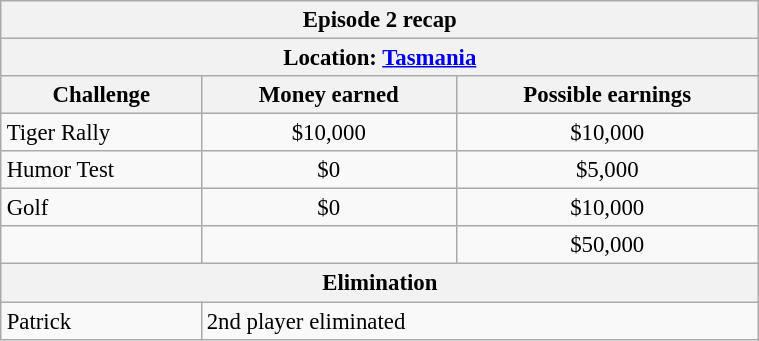<table class="wikitable" style="font-size: 95%; margin: 10px" align="right" width="40%">
<tr>
<th colspan=3>Episode 2 recap</th>
</tr>
<tr>
<th colspan=3>Location: <a href='#'>Tasmania</a></th>
</tr>
<tr>
<th>Challenge</th>
<th>Money earned</th>
<th>Possible earnings</th>
</tr>
<tr>
<td>Tiger Rally</td>
<td align="center">$10,000</td>
<td align="center">$10,000</td>
</tr>
<tr>
<td>Humor Test</td>
<td align="center">$0</td>
<td align="center">$5,000</td>
</tr>
<tr>
<td>Golf</td>
<td align="center">$0</td>
<td align="center">$10,000</td>
</tr>
<tr>
<td><strong></strong></td>
<td align="center"><strong></strong></td>
<td align="center">$50,000</td>
</tr>
<tr>
<th colspan=3>Elimination</th>
</tr>
<tr>
<td>Patrick</td>
<td colspan=2>2nd player eliminated</td>
</tr>
</table>
